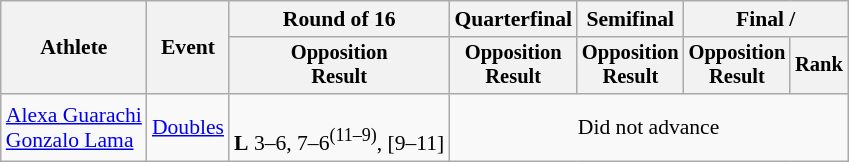<table class=wikitable style=font-size:90%;text-align:center>
<tr>
<th rowspan=2>Athlete</th>
<th rowspan=2>Event</th>
<th>Round of 16</th>
<th>Quarterfinal</th>
<th>Semifinal</th>
<th colspan=2>Final / </th>
</tr>
<tr style=font-size:95%>
<th>Opposition<br>Result</th>
<th>Opposition<br>Result</th>
<th>Opposition<br>Result</th>
<th>Opposition<br>Result</th>
<th>Rank</th>
</tr>
<tr>
<td style="text-align:left"><a href='#'>Alexa Guarachi</a><br><a href='#'>Gonzalo Lama</a></td>
<td style="text-align:left"><a href='#'>Doubles</a></td>
<td><br><strong>L</strong> 3–6, 7–6<sup>(11–9)</sup>, [9–11]</td>
<td colspan=4>Did not advance</td>
</tr>
</table>
